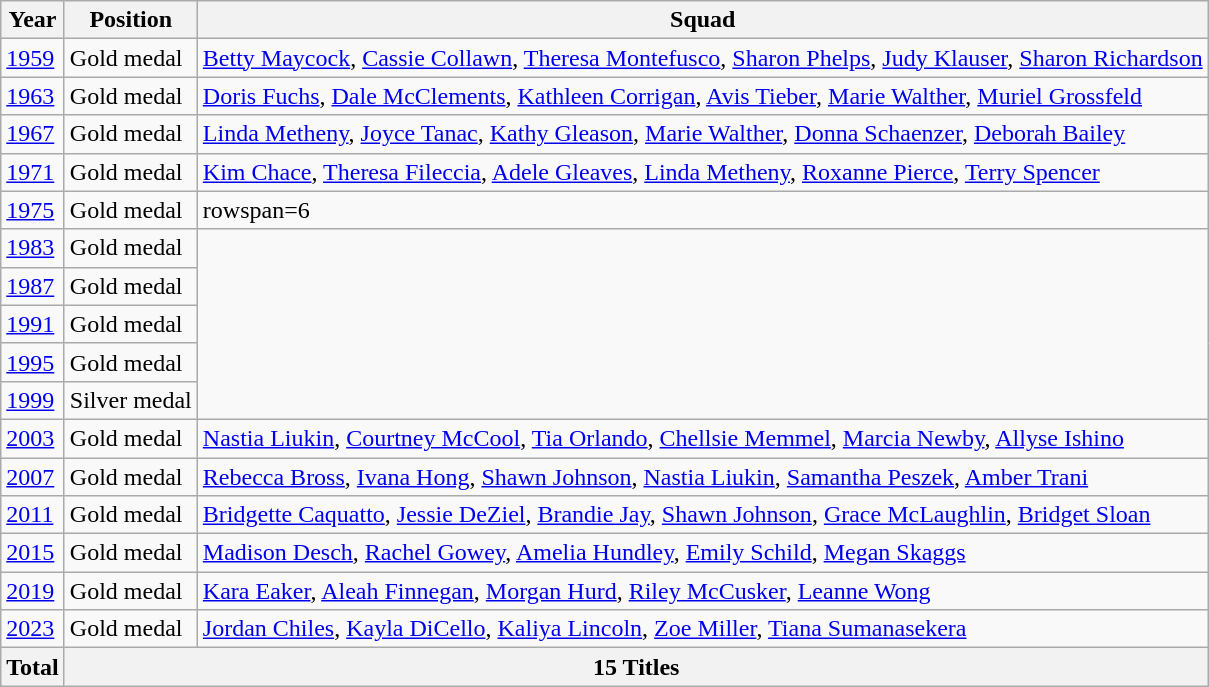<table class="wikitable style="text-align: center;">
<tr>
<th>Year</th>
<th>Position</th>
<th>Squad</th>
</tr>
<tr style="text-align:left;">
<td><a href='#'>1959</a></td>
<td> Gold medal</td>
<td><a href='#'>Betty Maycock</a>, <a href='#'>Cassie Collawn</a>, <a href='#'>Theresa Montefusco</a>, <a href='#'>Sharon Phelps</a>, <a href='#'>Judy Klauser</a>, <a href='#'>Sharon Richardson</a></td>
</tr>
<tr style="text-align:left;">
<td><a href='#'>1963</a></td>
<td> Gold medal</td>
<td><a href='#'>Doris Fuchs</a>, <a href='#'>Dale McClements</a>, <a href='#'>Kathleen Corrigan</a>, <a href='#'>Avis Tieber</a>, <a href='#'>Marie Walther</a>, <a href='#'>Muriel Grossfeld</a></td>
</tr>
<tr style="text-align:left;">
<td><a href='#'>1967</a></td>
<td> Gold medal</td>
<td><a href='#'>Linda Metheny</a>, <a href='#'>Joyce Tanac</a>, <a href='#'>Kathy Gleason</a>, <a href='#'>Marie Walther</a>, <a href='#'>Donna Schaenzer</a>, <a href='#'>Deborah Bailey</a></td>
</tr>
<tr style="text-align:left;">
<td><a href='#'>1971</a></td>
<td> Gold medal</td>
<td><a href='#'>Kim Chace</a>, <a href='#'>Theresa Fileccia</a>, <a href='#'>Adele Gleaves</a>, <a href='#'>Linda Metheny</a>, <a href='#'>Roxanne Pierce</a>, <a href='#'>Terry Spencer</a></td>
</tr>
<tr style="text-align:left;">
<td><a href='#'>1975</a></td>
<td> Gold medal</td>
<td>rowspan=6 </td>
</tr>
<tr style="text-align:left;">
<td><a href='#'>1983</a></td>
<td> Gold medal</td>
</tr>
<tr style="text-align:left;">
<td><a href='#'>1987</a></td>
<td> Gold medal</td>
</tr>
<tr style="text-align:left;">
<td><a href='#'>1991</a></td>
<td> Gold medal</td>
</tr>
<tr style="text-align:left;">
<td><a href='#'>1995</a></td>
<td> Gold medal</td>
</tr>
<tr style="text-align:left;">
<td><a href='#'>1999</a></td>
<td> Silver medal</td>
</tr>
<tr style="text-align:left;">
<td><a href='#'>2003</a></td>
<td> Gold medal</td>
<td><a href='#'>Nastia Liukin</a>, <a href='#'>Courtney McCool</a>, <a href='#'>Tia Orlando</a>, <a href='#'>Chellsie Memmel</a>, <a href='#'>Marcia Newby</a>, <a href='#'>Allyse Ishino</a></td>
</tr>
<tr style="text-align:left;">
<td><a href='#'>2007</a></td>
<td> Gold medal</td>
<td><a href='#'>Rebecca Bross</a>, <a href='#'>Ivana Hong</a>, <a href='#'>Shawn Johnson</a>, <a href='#'>Nastia Liukin</a>, <a href='#'>Samantha Peszek</a>, <a href='#'>Amber Trani</a></td>
</tr>
<tr style="text-align:left;">
<td><a href='#'>2011</a></td>
<td> Gold medal</td>
<td><a href='#'>Bridgette Caquatto</a>, <a href='#'>Jessie DeZiel</a>, <a href='#'>Brandie Jay</a>, <a href='#'>Shawn Johnson</a>, <a href='#'>Grace McLaughlin</a>, <a href='#'>Bridget Sloan</a></td>
</tr>
<tr style="text-align:left;">
<td><a href='#'>2015</a></td>
<td> Gold medal</td>
<td><a href='#'>Madison Desch</a>, <a href='#'>Rachel Gowey</a>, <a href='#'>Amelia Hundley</a>, <a href='#'>Emily Schild</a>, <a href='#'>Megan Skaggs</a></td>
</tr>
<tr style="text-align:left;">
<td><a href='#'>2019</a></td>
<td> Gold medal</td>
<td><a href='#'>Kara Eaker</a>, <a href='#'>Aleah Finnegan</a>, <a href='#'>Morgan Hurd</a>, <a href='#'>Riley McCusker</a>, <a href='#'>Leanne Wong</a></td>
</tr>
<tr style="text-align:left;">
<td><a href='#'>2023</a></td>
<td> Gold medal</td>
<td><a href='#'>Jordan Chiles</a>, <a href='#'>Kayla DiCello</a>, <a href='#'>Kaliya Lincoln</a>, <a href='#'>Zoe Miller</a>, <a href='#'>Tiana Sumanasekera</a></td>
</tr>
<tr>
<th>Total</th>
<th colspan="2">15 Titles</th>
</tr>
</table>
